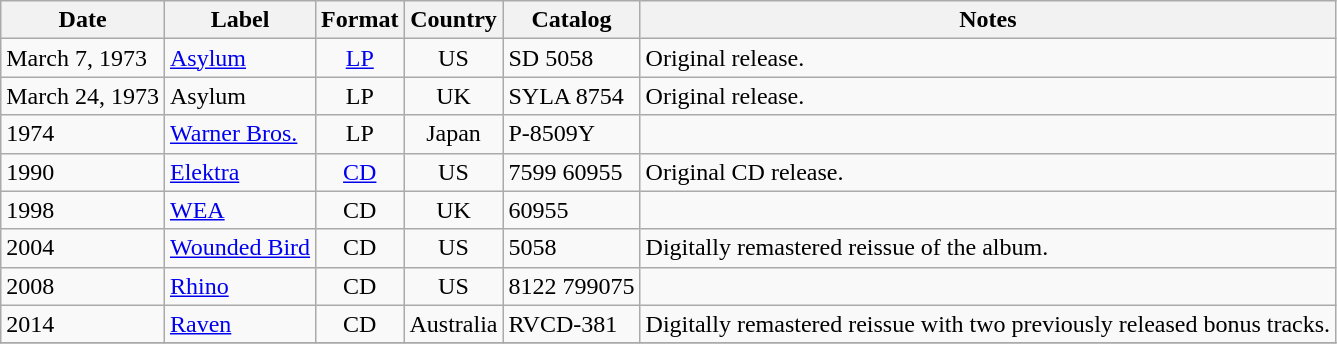<table class="wikitable" border="1">
<tr>
<th>Date</th>
<th>Label</th>
<th>Format</th>
<th>Country</th>
<th>Catalog</th>
<th>Notes</th>
</tr>
<tr>
<td>March 7, 1973</td>
<td><a href='#'>Asylum</a></td>
<td align="center"><a href='#'>LP</a></td>
<td align="center">US</td>
<td>SD 5058</td>
<td>Original release.</td>
</tr>
<tr>
<td>March 24, 1973</td>
<td>Asylum</td>
<td align="center">LP</td>
<td align="center">UK</td>
<td>SYLA 8754</td>
<td>Original release.</td>
</tr>
<tr>
<td>1974</td>
<td><a href='#'>Warner Bros.</a></td>
<td align="center">LP</td>
<td align="center">Japan</td>
<td>P-8509Y</td>
<td></td>
</tr>
<tr>
<td>1990</td>
<td><a href='#'>Elektra</a></td>
<td align="center"><a href='#'>CD</a></td>
<td align="center">US</td>
<td>7599 60955</td>
<td>Original CD release.</td>
</tr>
<tr>
<td>1998</td>
<td><a href='#'>WEA</a></td>
<td align="center">CD</td>
<td align="center">UK</td>
<td>60955</td>
<td></td>
</tr>
<tr>
<td>2004</td>
<td><a href='#'>Wounded Bird</a></td>
<td align="center">CD</td>
<td align="center">US</td>
<td>5058</td>
<td>Digitally remastered reissue of the album.</td>
</tr>
<tr>
<td>2008</td>
<td><a href='#'>Rhino</a></td>
<td align="center">CD</td>
<td align="center">US</td>
<td>8122 799075</td>
<td></td>
</tr>
<tr>
<td>2014</td>
<td><a href='#'>Raven</a></td>
<td align="center">CD</td>
<td align="center">Australia</td>
<td>RVCD-381</td>
<td>Digitally remastered reissue with two previously released bonus tracks.</td>
</tr>
<tr>
</tr>
</table>
